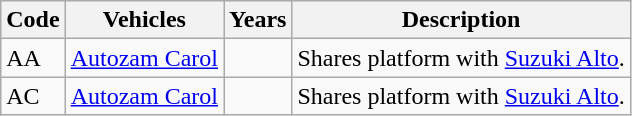<table class="wikitable">
<tr>
<th>Code</th>
<th>Vehicles</th>
<th>Years</th>
<th>Description</th>
</tr>
<tr>
<td>AA</td>
<td><a href='#'>Autozam Carol</a></td>
<td></td>
<td>Shares platform with <a href='#'>Suzuki Alto</a>.</td>
</tr>
<tr>
<td>AC</td>
<td><a href='#'>Autozam Carol</a></td>
<td></td>
<td>Shares platform with <a href='#'>Suzuki Alto</a>.</td>
</tr>
</table>
